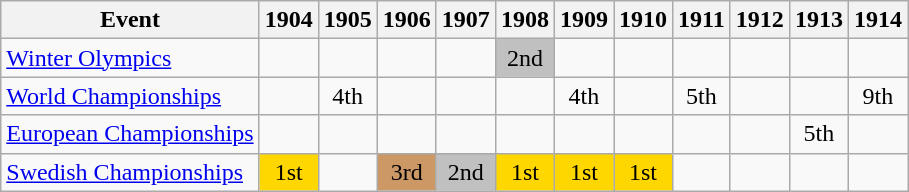<table class="wikitable">
<tr>
<th>Event</th>
<th>1904</th>
<th>1905</th>
<th>1906</th>
<th>1907</th>
<th>1908</th>
<th>1909</th>
<th>1910</th>
<th>1911</th>
<th>1912</th>
<th>1913</th>
<th>1914</th>
</tr>
<tr>
<td><a href='#'>Winter Olympics</a></td>
<td></td>
<td></td>
<td></td>
<td></td>
<td align="center" bgcolor="silver">2nd</td>
<td></td>
<td></td>
<td></td>
<td></td>
<td></td>
<td></td>
</tr>
<tr>
<td><a href='#'>World Championships</a></td>
<td></td>
<td align="center">4th</td>
<td></td>
<td></td>
<td></td>
<td align="center">4th</td>
<td></td>
<td align="center">5th</td>
<td></td>
<td></td>
<td align="center">9th</td>
</tr>
<tr>
<td><a href='#'>European Championships</a></td>
<td></td>
<td></td>
<td></td>
<td></td>
<td></td>
<td></td>
<td></td>
<td></td>
<td></td>
<td align="center">5th</td>
<td></td>
</tr>
<tr>
<td><a href='#'>Swedish Championships</a></td>
<td align="center" bgcolor="gold">1st</td>
<td></td>
<td align="center" bgcolor="cc9966">3rd</td>
<td align="center" bgcolor="silver">2nd</td>
<td align="center" bgcolor="gold">1st</td>
<td align="center" bgcolor="gold">1st</td>
<td align="center" bgcolor="gold">1st</td>
<td></td>
<td></td>
<td></td>
<td></td>
</tr>
</table>
